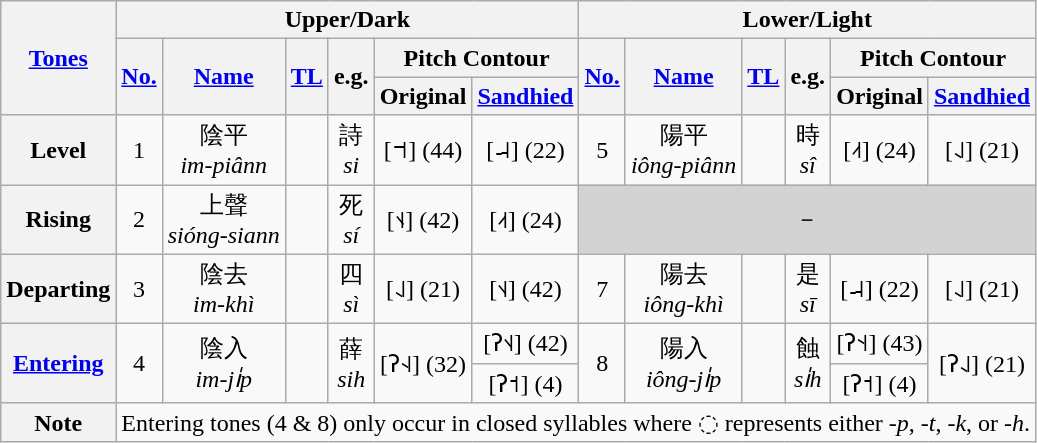<table class=wikitable style=text-align:center>
<tr>
<th rowspan="3"><a href='#'>Tones</a></th>
<th colspan="6">Upper/Dark </th>
<th colspan="6">Lower/Light </th>
</tr>
<tr>
<th rowspan="2"><a href='#'>No.</a></th>
<th rowspan="2"><a href='#'>Name</a></th>
<th rowspan="2"><a href='#'>TL</a></th>
<th rowspan="2">e.g.</th>
<th colspan="2">Pitch Contour</th>
<th rowspan="2"><a href='#'>No.</a></th>
<th rowspan="2"><a href='#'>Name</a></th>
<th rowspan="2"><a href='#'>TL</a></th>
<th rowspan="2">e.g.</th>
<th colspan="2">Pitch Contour</th>
</tr>
<tr>
<th>Original</th>
<th><a href='#'>Sandhied</a></th>
<th>Original</th>
<th><a href='#'>Sandhied</a></th>
</tr>
<tr>
<th>Level </th>
<td>1</td>
<td>陰平<br><em>im-piânn</em></td>
<td></td>
<td>詩<br><em>si</em></td>
<td>[˦˦] (44)</td>
<td>[˨˨] (22)</td>
<td>5</td>
<td>陽平<br><em>iông-piânn</em></td>
<td></td>
<td>時<br><em>sî</em></td>
<td>[˨˦] (24)</td>
<td>[˨˩] (21)</td>
</tr>
<tr>
<th>Rising </th>
<td>2</td>
<td>上聲<br><em>sióng-siann</em></td>
<td></td>
<td>死<br><em>sí</em></td>
<td>[˦˨] (42)</td>
<td>[˨˦] (24)</td>
<td colspan="6" style="background-color: lightgray">－</td>
</tr>
<tr>
<th>Departing </th>
<td>3</td>
<td>陰去<br><em>im-khì</em></td>
<td></td>
<td>四<br><em>sì</em></td>
<td>[˨˩] (21)</td>
<td>[˦˨] (42)</td>
<td>7</td>
<td>陽去<br><em>iông-khì</em></td>
<td></td>
<td>是<br><em>sī</em></td>
<td>[˨˨] (22)</td>
<td>[˨˩] (21)</td>
</tr>
<tr>
<th rowspan="2"><a href='#'>Entering </a></th>
<td rowspan="2">4</td>
<td rowspan="2">陰入<br><em>im-ji̍p</em></td>
<td rowspan="2"></td>
<td rowspan="2">薛<br><em>sih</em></td>
<td rowspan="2">[ʔ˧˨] (32)</td>
<td>[ʔ˦˨] (42)</td>
<td rowspan="2">8</td>
<td rowspan="2">陽入<br><em>iông-ji̍p</em></td>
<td rowspan="2"></td>
<td rowspan="2">蝕<br><em>si̍h</em></td>
<td>[ʔ˦˧] (43)</td>
<td rowspan="2">[ʔ˨˩] (21)</td>
</tr>
<tr>
<td>[ʔ˦] (4)</td>
<td>[ʔ˦] (4)</td>
</tr>
<tr>
<th>Note</th>
<td colspan="12">Entering tones (4 & 8) only occur in closed syllables where ◌ represents either <em>-p</em>, <em>-t</em>, <em>-k</em>, or <em>-h</em>.</td>
</tr>
</table>
